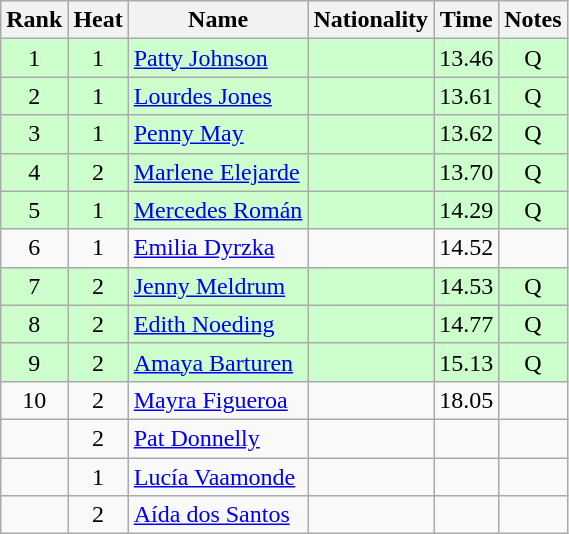<table class="wikitable sortable" style="text-align:center">
<tr>
<th>Rank</th>
<th>Heat</th>
<th>Name</th>
<th>Nationality</th>
<th>Time</th>
<th>Notes</th>
</tr>
<tr bgcolor=ccffcc>
<td>1</td>
<td>1</td>
<td align=left><a href='#'>Patty Johnson</a></td>
<td align=left></td>
<td>13.46</td>
<td>Q</td>
</tr>
<tr bgcolor=ccffcc>
<td>2</td>
<td>1</td>
<td align=left><a href='#'>Lourdes Jones</a></td>
<td align=left></td>
<td>13.61</td>
<td>Q</td>
</tr>
<tr bgcolor=ccffcc>
<td>3</td>
<td>1</td>
<td align=left><a href='#'>Penny May</a></td>
<td align=left></td>
<td>13.62</td>
<td>Q</td>
</tr>
<tr bgcolor=ccffcc>
<td>4</td>
<td>2</td>
<td align=left><a href='#'>Marlene Elejarde</a></td>
<td align=left></td>
<td>13.70</td>
<td>Q</td>
</tr>
<tr bgcolor=ccffcc>
<td>5</td>
<td>1</td>
<td align=left><a href='#'>Mercedes Román</a></td>
<td align=left></td>
<td>14.29</td>
<td>Q</td>
</tr>
<tr>
<td>6</td>
<td>1</td>
<td align=left><a href='#'>Emilia Dyrzka</a></td>
<td align=left></td>
<td>14.52</td>
<td></td>
</tr>
<tr bgcolor=ccffcc>
<td>7</td>
<td>2</td>
<td align=left><a href='#'>Jenny Meldrum</a></td>
<td align=left></td>
<td>14.53</td>
<td>Q</td>
</tr>
<tr bgcolor=ccffcc>
<td>8</td>
<td>2</td>
<td align=left><a href='#'>Edith Noeding</a></td>
<td align=left></td>
<td>14.77</td>
<td>Q</td>
</tr>
<tr bgcolor=ccffcc>
<td>9</td>
<td>2</td>
<td align=left><a href='#'>Amaya Barturen</a></td>
<td align=left></td>
<td>15.13</td>
<td>Q</td>
</tr>
<tr>
<td>10</td>
<td>2</td>
<td align=left><a href='#'>Mayra Figueroa</a></td>
<td align=left></td>
<td>18.05</td>
<td></td>
</tr>
<tr>
<td></td>
<td>2</td>
<td align=left><a href='#'>Pat Donnelly</a></td>
<td align=left></td>
<td></td>
<td></td>
</tr>
<tr>
<td></td>
<td>1</td>
<td align=left><a href='#'>Lucía Vaamonde</a></td>
<td align=left></td>
<td></td>
<td></td>
</tr>
<tr>
<td></td>
<td>2</td>
<td align=left><a href='#'>Aída dos Santos</a></td>
<td align=left></td>
<td></td>
<td></td>
</tr>
</table>
